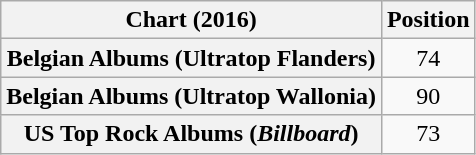<table class="wikitable sortable plainrowheaders" style="text-align:center">
<tr>
<th scope="col">Chart (2016)</th>
<th scope="col">Position</th>
</tr>
<tr>
<th scope="row">Belgian Albums (Ultratop Flanders)</th>
<td>74</td>
</tr>
<tr>
<th scope="row">Belgian Albums (Ultratop Wallonia)</th>
<td>90</td>
</tr>
<tr>
<th scope="row">US Top Rock Albums (<em>Billboard</em>)</th>
<td>73</td>
</tr>
</table>
